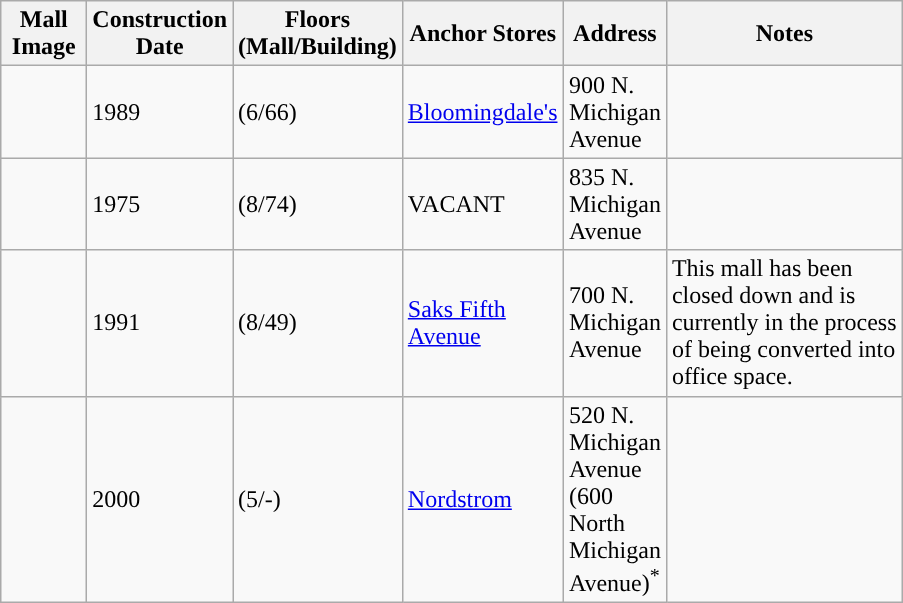<table class="wikitable">
<tr>
<th style="width:50px;">Mall Image</th>
<th width="25">Construction Date</th>
<th width="75">Floors (Mall/Building)</th>
<th style="width:100px;">Anchor Stores</th>
<th width="50">Address</th>
<th width="150">Notes</th>
</tr>
<tr>
<td></td>
<td>1989</td>
<td>(6/66)</td>
<td><a href='#'>Bloomingdale's</a></td>
<td>900 N. Michigan Avenue</td>
<td></td>
</tr>
<tr>
<td></td>
<td>1975</td>
<td>(8/74)</td>
<td>VACANT</td>
<td>835 N. Michigan Avenue</td>
<td></td>
</tr>
<tr>
<td></td>
<td>1991</td>
<td>(8/49)</td>
<td><a href='#'>Saks Fifth Avenue</a></td>
<td>700 N. Michigan Avenue</td>
<td>This mall has been closed down and is currently in the process of being converted into office space.</td>
</tr>
<tr>
<td></td>
<td>2000</td>
<td>(5/-)</td>
<td><a href='#'>Nordstrom</a></td>
<td>520 N. Michigan Avenue<br>(600 North Michigan Avenue)<sup>*</sup></td>
<td></td>
</tr>
</table>
